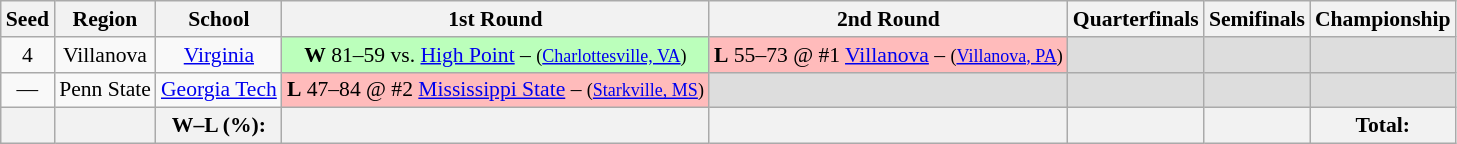<table class="sortable wikitable" style="white-space:nowrap; text-align:center; font-size:90%;">
<tr>
<th>Seed</th>
<th>Region</th>
<th>School</th>
<th>1st Round</th>
<th>2nd Round</th>
<th>Quarterfinals</th>
<th>Semifinals</th>
<th>Championship</th>
</tr>
<tr>
<td>4</td>
<td>Villanova</td>
<td><a href='#'>Virginia</a></td>
<td style="background:#bfb;"><strong>W</strong> 81–59 vs. <a href='#'>High Point</a> – <small>(<a href='#'>Charlottesville, VA</a>)</small></td>
<td style="background:#fbb;"><strong>L</strong> 55–73 @ #1 <a href='#'>Villanova</a> – <small>(<a href='#'>Villanova, PA</a>)</small></td>
<td style="background:#ddd;"></td>
<td style="background:#ddd;"></td>
<td style="background:#ddd;"></td>
</tr>
<tr>
<td>—</td>
<td>Penn State</td>
<td><a href='#'>Georgia Tech</a></td>
<td style="background:#fbb;"><strong>L</strong> 47–84 @ #2 <a href='#'>Mississippi State</a> – <small>(<a href='#'>Starkville, MS</a>)</small></td>
<td style="background:#ddd;"></td>
<td style="background:#ddd;"></td>
<td style="background:#ddd;"></td>
<td style="background:#ddd;"></td>
</tr>
<tr>
<th></th>
<th></th>
<th>W–L (%):</th>
<th></th>
<th></th>
<th></th>
<th></th>
<th> Total: </th>
</tr>
</table>
